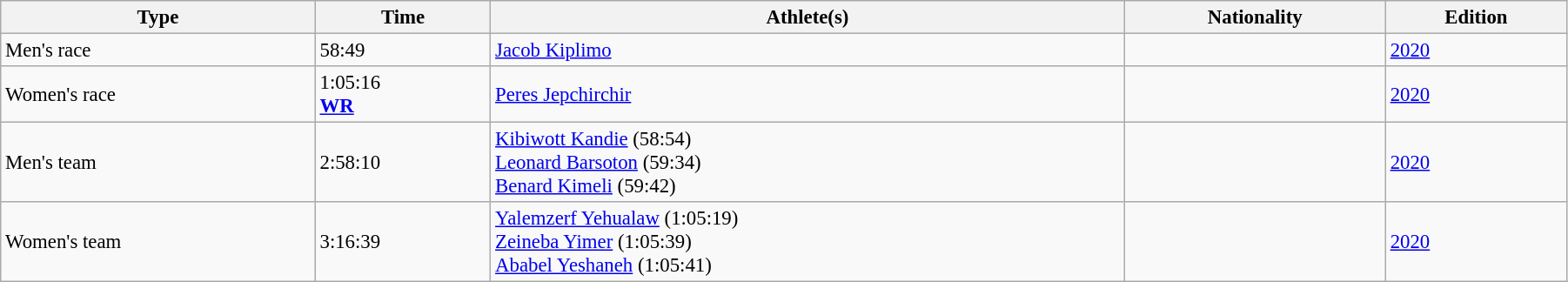<table class="wikitable" style="font-size:95%; width: 95%;">
<tr>
<th>Type</th>
<th>Time</th>
<th>Athlete(s)</th>
<th>Nationality</th>
<th>Edition</th>
</tr>
<tr>
<td>Men's race</td>
<td>58:49</td>
<td><a href='#'>Jacob Kiplimo</a></td>
<td></td>
<td><a href='#'>2020</a></td>
</tr>
<tr>
<td>Women's race</td>
<td>1:05:16<br><strong><a href='#'>WR</a></strong> </td>
<td><a href='#'>Peres Jepchirchir</a></td>
<td></td>
<td><a href='#'>2020</a></td>
</tr>
<tr>
<td>Men's team</td>
<td>2:58:10</td>
<td><a href='#'>Kibiwott Kandie</a> (58:54)<br><a href='#'>Leonard Barsoton</a> (59:34)<br><a href='#'>Benard Kimeli</a> (59:42)</td>
<td></td>
<td><a href='#'>2020</a></td>
</tr>
<tr>
<td>Women's team</td>
<td>3:16:39</td>
<td><a href='#'>Yalemzerf Yehualaw</a> (1:05:19)<br><a href='#'>Zeineba Yimer</a> (1:05:39)<br><a href='#'>Ababel Yeshaneh</a> (1:05:41)</td>
<td></td>
<td><a href='#'>2020</a></td>
</tr>
</table>
